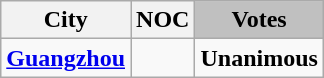<table class="wikitable">
<tr>
<th>City</th>
<th>NOC</th>
<td bgcolor="silver" align="center"><strong>Votes</strong></td>
</tr>
<tr>
<td><strong><a href='#'>Guangzhou</a></strong></td>
<td><strong></strong></td>
<td><strong>Unanimous</strong></td>
</tr>
</table>
